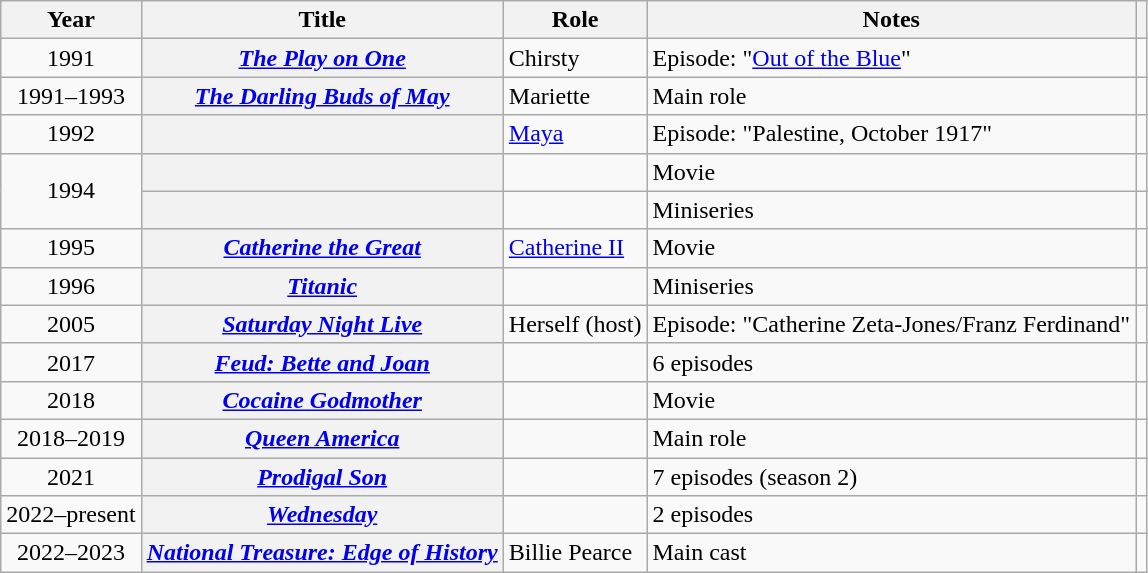<table class="wikitable plainrowheaders sortable" style="margin-right: 0;">
<tr>
<th scope="col">Year</th>
<th scope="col">Title</th>
<th scope="col">Role</th>
<th scope="col" class="unsortable">Notes</th>
<th scope="col" class="unsortable"></th>
</tr>
<tr>
<td style="text-align:center;">1991</td>
<th scope="row"><em><a href='#'>The Play on One</a></em></th>
<td>Chirsty</td>
<td>Episode: "<a href='#'>Out of the Blue</a>"</td>
<td align=center></td>
</tr>
<tr>
<td style="text-align:center;">1991–1993</td>
<th scope="row"><em><a href='#'>The Darling Buds of May</a></em></th>
<td>Mariette</td>
<td>Main role</td>
<td align=center></td>
</tr>
<tr>
<td style="text-align:center;">1992</td>
<th scope="row"><em></em></th>
<td><a href='#'>Maya</a></td>
<td>Episode: "Palestine, October 1917"</td>
<td align=center></td>
</tr>
<tr>
<td rowspan="2" style="text-align:center;">1994</td>
<th scope="row"><em></em></th>
<td></td>
<td>Movie</td>
<td align=center></td>
</tr>
<tr>
<th scope="row"><em></em></th>
<td></td>
<td>Miniseries</td>
<td align=center></td>
</tr>
<tr>
<td style="text-align:center;">1995</td>
<th scope="row"><em><a href='#'>Catherine the Great</a></em></th>
<td><a href='#'>Catherine II</a></td>
<td>Movie</td>
<td align=center></td>
</tr>
<tr>
<td style="text-align:center;">1996</td>
<th scope="row"><em><a href='#'>Titanic</a></em></th>
<td></td>
<td>Miniseries</td>
<td align=center></td>
</tr>
<tr>
<td style="text-align:center;">2005</td>
<th scope="row"><em><a href='#'>Saturday Night Live</a></em></th>
<td>Herself (host)</td>
<td>Episode: "Catherine Zeta-Jones/Franz Ferdinand"</td>
<td align=center></td>
</tr>
<tr>
<td style="text-align:center;">2017</td>
<th scope="row"><em><a href='#'>Feud: Bette and Joan</a></em></th>
<td></td>
<td>6 episodes</td>
<td align=center></td>
</tr>
<tr>
<td style="text-align:center;">2018</td>
<th scope="row"><em><a href='#'>Cocaine Godmother</a></em></th>
<td></td>
<td>Movie</td>
<td align=center></td>
</tr>
<tr>
<td style="text-align:center;">2018–2019</td>
<th scope="row"><em><a href='#'>Queen America</a></em></th>
<td></td>
<td>Main role</td>
<td align=center></td>
</tr>
<tr>
<td style="text-align:center;">2021</td>
<th scope="row"><em><a href='#'>Prodigal Son</a></em></th>
<td></td>
<td>7 episodes (season 2)</td>
<td align=center></td>
</tr>
<tr>
<td style="text-align:center;">2022–present</td>
<th scope="row"><em><a href='#'>Wednesday</a></em></th>
<td></td>
<td>2 episodes</td>
<td align=center></td>
</tr>
<tr>
<td style="text-align:center;">2022–2023</td>
<th scope="row"><em><a href='#'>National Treasure: Edge of History</a></em></th>
<td>Billie Pearce</td>
<td>Main cast</td>
<td align=center></td>
</tr>
</table>
